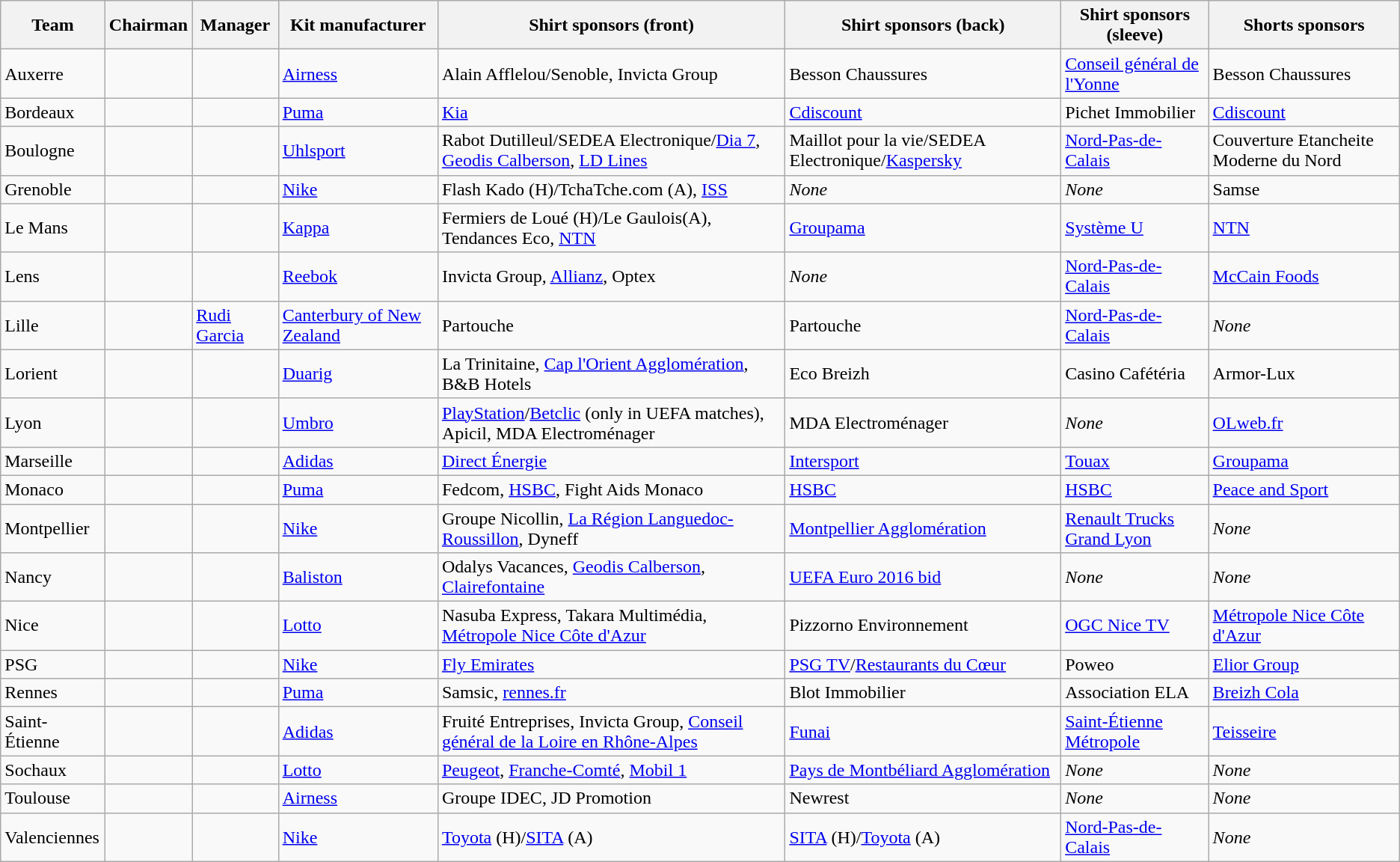<table class="wikitable sortable">
<tr>
<th>Team</th>
<th>Chairman</th>
<th>Manager</th>
<th>Kit manufacturer</th>
<th>Shirt sponsors (front)</th>
<th>Shirt sponsors (back)</th>
<th>Shirt sponsors (sleeve)</th>
<th>Shorts sponsors</th>
</tr>
<tr>
<td>Auxerre</td>
<td> </td>
<td> </td>
<td><a href='#'>Airness</a></td>
<td>Alain Afflelou/Senoble, Invicta Group</td>
<td>Besson Chaussures</td>
<td><a href='#'>Conseil général de l'Yonne</a></td>
<td>Besson Chaussures</td>
</tr>
<tr>
<td>Bordeaux</td>
<td> </td>
<td> </td>
<td><a href='#'>Puma</a></td>
<td><a href='#'>Kia</a></td>
<td><a href='#'>Cdiscount</a></td>
<td>Pichet Immobilier</td>
<td><a href='#'>Cdiscount</a></td>
</tr>
<tr>
<td>Boulogne</td>
<td> </td>
<td> </td>
<td><a href='#'>Uhlsport</a></td>
<td>Rabot Dutilleul/SEDEA Electronique/<a href='#'>Dia 7</a>, <a href='#'>Geodis Calberson</a>, <a href='#'>LD Lines</a></td>
<td>Maillot pour la vie/SEDEA Electronique/<a href='#'>Kaspersky</a></td>
<td><a href='#'>Nord-Pas-de-Calais</a></td>
<td>Couverture Etancheite Moderne du Nord</td>
</tr>
<tr>
<td>Grenoble</td>
<td> </td>
<td> </td>
<td><a href='#'>Nike</a></td>
<td>Flash Kado (H)/TchaTche.com (A), <a href='#'>ISS</a></td>
<td><em>None</em></td>
<td><em>None</em></td>
<td>Samse</td>
</tr>
<tr>
<td>Le Mans</td>
<td> </td>
<td> </td>
<td><a href='#'>Kappa</a></td>
<td>Fermiers de Loué (H)/Le Gaulois(A), Tendances Eco, <a href='#'>NTN</a></td>
<td><a href='#'>Groupama</a></td>
<td><a href='#'>Système U</a></td>
<td><a href='#'>NTN</a></td>
</tr>
<tr>
<td>Lens</td>
<td> </td>
<td> </td>
<td><a href='#'>Reebok</a></td>
<td>Invicta Group, <a href='#'>Allianz</a>, Optex</td>
<td><em>None</em></td>
<td><a href='#'>Nord-Pas-de-Calais</a></td>
<td><a href='#'>McCain Foods</a></td>
</tr>
<tr>
<td>Lille</td>
<td> </td>
<td> <a href='#'>Rudi Garcia</a></td>
<td><a href='#'>Canterbury of New Zealand</a></td>
<td>Partouche</td>
<td>Partouche</td>
<td><a href='#'>Nord-Pas-de-Calais</a></td>
<td><em>None</em></td>
</tr>
<tr>
<td>Lorient</td>
<td> </td>
<td> </td>
<td><a href='#'>Duarig</a></td>
<td>La Trinitaine, <a href='#'>Cap l'Orient Agglomération</a>, B&B Hotels</td>
<td>Eco Breizh</td>
<td>Casino Cafétéria</td>
<td>Armor-Lux</td>
</tr>
<tr>
<td>Lyon</td>
<td> </td>
<td> </td>
<td><a href='#'>Umbro</a></td>
<td><a href='#'>PlayStation</a>/<a href='#'>Betclic</a> (only in UEFA matches), Apicil, MDA Electroménager</td>
<td>MDA Electroménager</td>
<td><em>None</em></td>
<td><a href='#'>OLweb.fr</a></td>
</tr>
<tr>
<td>Marseille</td>
<td> </td>
<td> </td>
<td><a href='#'>Adidas</a></td>
<td><a href='#'>Direct Énergie</a></td>
<td><a href='#'>Intersport</a></td>
<td><a href='#'>Touax</a></td>
<td><a href='#'>Groupama</a></td>
</tr>
<tr>
<td>Monaco</td>
<td> </td>
<td> </td>
<td><a href='#'>Puma</a></td>
<td>Fedcom, <a href='#'>HSBC</a>, Fight Aids Monaco</td>
<td><a href='#'>HSBC</a></td>
<td><a href='#'>HSBC</a></td>
<td><a href='#'>Peace and Sport</a></td>
</tr>
<tr>
<td>Montpellier</td>
<td> </td>
<td> </td>
<td><a href='#'>Nike</a></td>
<td>Groupe Nicollin, <a href='#'>La Région Languedoc-Roussillon</a>, Dyneff</td>
<td><a href='#'>Montpellier Agglomération</a></td>
<td><a href='#'>Renault Trucks Grand Lyon</a></td>
<td><em>None</em></td>
</tr>
<tr>
<td>Nancy</td>
<td> </td>
<td> </td>
<td><a href='#'>Baliston</a></td>
<td>Odalys Vacances, <a href='#'>Geodis Calberson</a>, <a href='#'>Clairefontaine</a></td>
<td><a href='#'>UEFA Euro 2016 bid</a></td>
<td><em>None</em></td>
<td><em>None</em></td>
</tr>
<tr>
<td>Nice</td>
<td> </td>
<td> </td>
<td><a href='#'>Lotto</a></td>
<td>Nasuba Express, Takara Multimédia, <a href='#'>Métropole Nice Côte d'Azur</a></td>
<td>Pizzorno Environnement</td>
<td><a href='#'>OGC Nice TV</a></td>
<td><a href='#'>Métropole Nice Côte d'Azur</a></td>
</tr>
<tr>
<td>PSG</td>
<td> </td>
<td> </td>
<td><a href='#'>Nike</a></td>
<td><a href='#'>Fly Emirates</a></td>
<td><a href='#'>PSG TV</a>/<a href='#'>Restaurants du Cœur</a></td>
<td>Poweo</td>
<td><a href='#'>Elior Group</a></td>
</tr>
<tr>
<td>Rennes</td>
<td> </td>
<td> </td>
<td><a href='#'>Puma</a></td>
<td>Samsic, <a href='#'>rennes.fr</a></td>
<td>Blot Immobilier</td>
<td>Association ELA</td>
<td><a href='#'>Breizh Cola</a></td>
</tr>
<tr>
<td>Saint-Étienne</td>
<td> </td>
<td> </td>
<td><a href='#'>Adidas</a></td>
<td>Fruité Entreprises, Invicta Group, <a href='#'>Conseil général de la Loire en Rhône-Alpes</a></td>
<td><a href='#'>Funai</a></td>
<td><a href='#'>Saint-Étienne Métropole</a></td>
<td><a href='#'>Teisseire</a></td>
</tr>
<tr>
<td>Sochaux</td>
<td> </td>
<td> </td>
<td><a href='#'>Lotto</a></td>
<td><a href='#'>Peugeot</a>, <a href='#'>Franche-Comté</a>, <a href='#'>Mobil 1</a></td>
<td><a href='#'>Pays de Montbéliard Agglomération</a></td>
<td><em>None</em></td>
<td><em>None</em></td>
</tr>
<tr>
<td>Toulouse</td>
<td> </td>
<td> </td>
<td><a href='#'>Airness</a></td>
<td>Groupe IDEC, JD Promotion</td>
<td>Newrest</td>
<td><em>None</em></td>
<td><em>None</em></td>
</tr>
<tr>
<td>Valenciennes</td>
<td> </td>
<td> </td>
<td><a href='#'>Nike</a></td>
<td><a href='#'>Toyota</a> (H)/<a href='#'>SITA</a> (A)</td>
<td><a href='#'>SITA</a> (H)/<a href='#'>Toyota</a> (A)</td>
<td><a href='#'>Nord-Pas-de-Calais</a></td>
<td><em>None</em></td>
</tr>
</table>
